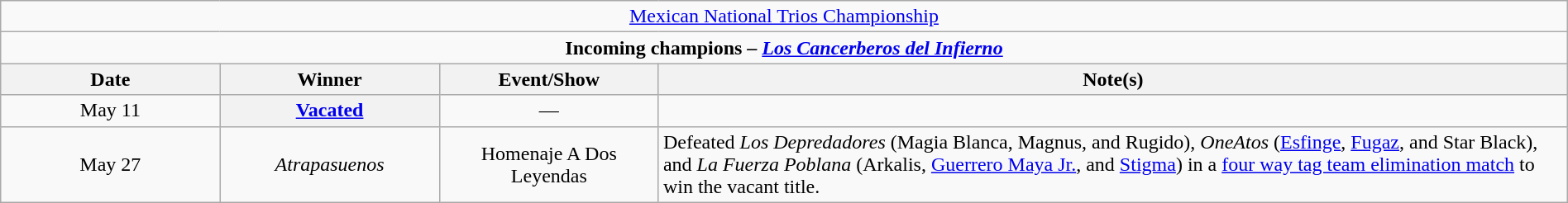<table class="wikitable" style="text-align:center; width:100%;">
<tr>
<td colspan="4" style="text-align: center;"><a href='#'>Mexican National Trios Championship</a></td>
</tr>
<tr>
<td colspan="4" style="text-align: center;"><strong>Incoming champions – <em><a href='#'>Los Cancerberos del Infierno</a></em> </strong></td>
</tr>
<tr>
<th width=14%>Date</th>
<th width=14%>Winner</th>
<th width=14%>Event/Show</th>
<th width=58%>Note(s)</th>
</tr>
<tr>
<td>May 11</td>
<th><a href='#'>Vacated</a></th>
<td>—</td>
<td></td>
</tr>
<tr>
<td>May 27</td>
<td><em>Atrapasuenos</em><br></td>
<td>Homenaje A Dos Leyendas</td>
<td align=left>Defeated <em>Los Depredadores</em> (Magia Blanca, Magnus, and Rugido), <em>OneAtos</em> (<a href='#'>Esfinge</a>, <a href='#'>Fugaz</a>, and Star Black), and <em>La Fuerza Poblana</em> (Arkalis, <a href='#'>Guerrero Maya Jr.</a>, and <a href='#'>Stigma</a>) in a <a href='#'>four way tag team elimination match</a> to win the vacant title.</td>
</tr>
</table>
